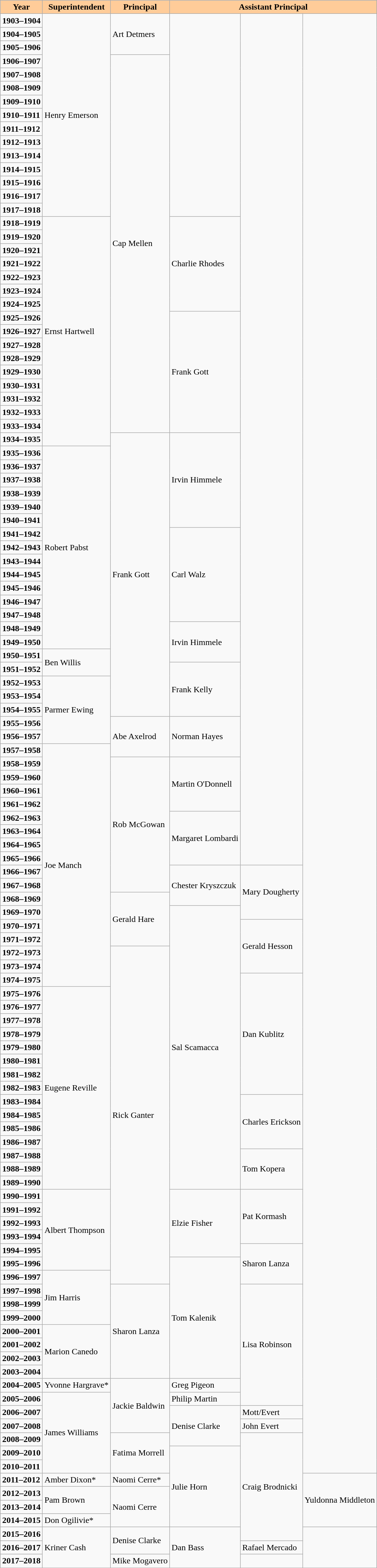<table class="wikitable">
<tr>
<th style="background:#FFCC99;">Year</th>
<th style="background:#FFCC99;">Superintendent</th>
<th style="background:#FFCC99;">Principal</th>
<th colspan=3 style="background:#FFCC99;">Assistant Principal</th>
</tr>
<tr>
<td><strong>1903–1904</strong></td>
<td rowspan="15">Henry Emerson</td>
<td rowspan="3">Art Detmers</td>
<td rowspan="15"></td>
<td rowspan="63"></td>
<td rowspan="108"></td>
</tr>
<tr>
<td><strong>1904–1905</strong></td>
</tr>
<tr>
<td><strong>1905–1906</strong></td>
</tr>
<tr>
<td><strong>1906–1907</strong></td>
<td rowspan="28">Cap Mellen</td>
</tr>
<tr>
<td><strong>1907–1908</strong></td>
</tr>
<tr>
<td><strong>1908–1909</strong></td>
</tr>
<tr>
<td><strong>1909–1910</strong></td>
</tr>
<tr>
<td><strong>1910–1911</strong></td>
</tr>
<tr>
<td><strong>1911–1912</strong></td>
</tr>
<tr>
<td><strong>1912–1913</strong></td>
</tr>
<tr>
<td><strong>1913–1914</strong></td>
</tr>
<tr>
<td><strong>1914–1915</strong></td>
</tr>
<tr>
<td><strong>1915–1916</strong></td>
</tr>
<tr>
<td><strong>1916–1917</strong></td>
</tr>
<tr>
<td><strong>1917–1918</strong></td>
</tr>
<tr>
<td><strong>1918–1919</strong></td>
<td rowspan="17">Ernst Hartwell</td>
<td rowspan="7">Charlie Rhodes</td>
</tr>
<tr>
<td><strong>1919–1920</strong></td>
</tr>
<tr>
<td><strong>1920–1921</strong></td>
</tr>
<tr>
<td><strong>1921–1922</strong></td>
</tr>
<tr>
<td><strong>1922–1923</strong></td>
</tr>
<tr>
<td><strong>1923–1924</strong></td>
</tr>
<tr>
<td><strong>1924–1925</strong></td>
</tr>
<tr>
<td><strong>1925–1926</strong></td>
<td rowspan="9">Frank Gott</td>
</tr>
<tr>
<td><strong>1926–1927</strong></td>
</tr>
<tr>
<td><strong>1927–1928</strong></td>
</tr>
<tr>
<td><strong>1928–1929</strong></td>
</tr>
<tr>
<td><strong>1929–1930</strong></td>
</tr>
<tr>
<td><strong>1930–1931</strong></td>
</tr>
<tr>
<td><strong>1931–1932</strong></td>
</tr>
<tr>
<td><strong>1932–1933</strong></td>
</tr>
<tr>
<td><strong>1933–1934</strong></td>
</tr>
<tr>
<td><strong>1934–1935</strong></td>
<td rowspan="21">Frank Gott</td>
<td rowspan="7">Irvin Himmele</td>
</tr>
<tr>
<td><strong>1935–1936</strong></td>
<td rowspan="15">Robert Pabst</td>
</tr>
<tr>
<td><strong>1936–1937</strong></td>
</tr>
<tr>
<td><strong>1937–1938</strong></td>
</tr>
<tr>
<td><strong>1938–1939</strong></td>
</tr>
<tr>
<td><strong>1939–1940</strong></td>
</tr>
<tr>
<td><strong>1940–1941</strong></td>
</tr>
<tr>
<td><strong>1941–1942</strong></td>
<td rowspan="7">Carl Walz</td>
</tr>
<tr>
<td><strong>1942–1943</strong></td>
</tr>
<tr>
<td><strong>1943–1944</strong></td>
</tr>
<tr>
<td><strong>1944–1945</strong></td>
</tr>
<tr>
<td><strong>1945–1946</strong></td>
</tr>
<tr>
<td><strong>1946–1947</strong></td>
</tr>
<tr>
<td><strong>1947–1948</strong></td>
</tr>
<tr>
<td><strong>1948–1949</strong></td>
<td rowspan="3">Irvin Himmele</td>
</tr>
<tr>
<td><strong>1949–1950</strong></td>
</tr>
<tr>
<td><strong>1950–1951</strong></td>
<td rowspan="2">Ben Willis</td>
</tr>
<tr>
<td><strong>1951–1952</strong></td>
<td rowspan="4">Frank Kelly</td>
</tr>
<tr>
<td><strong>1952–1953</strong></td>
<td rowspan="5">Parmer Ewing</td>
</tr>
<tr>
<td><strong>1953–1954</strong></td>
</tr>
<tr>
<td><strong>1954–1955</strong></td>
</tr>
<tr>
<td><strong>1955–1956</strong></td>
<td rowspan="3">Abe Axelrod</td>
<td rowspan="3">Norman Hayes</td>
</tr>
<tr>
<td><strong>1956–1957</strong></td>
</tr>
<tr>
<td><strong>1957–1958</strong></td>
<td rowspan="18">Joe Manch</td>
</tr>
<tr>
<td><strong>1958–1959</strong></td>
<td rowspan="10">Rob McGowan</td>
<td rowspan="4">Martin O'Donnell</td>
</tr>
<tr>
<td><strong>1959–1960</strong></td>
</tr>
<tr>
<td><strong>1960–1961</strong></td>
</tr>
<tr>
<td><strong>1961–1962</strong></td>
</tr>
<tr>
<td><strong>1962–1963</strong></td>
<td rowspan="4">Margaret Lombardi</td>
</tr>
<tr>
<td><strong>1963–1964</strong></td>
</tr>
<tr>
<td><strong>1964–1965</strong></td>
</tr>
<tr>
<td><strong>1965–1966</strong></td>
</tr>
<tr>
<td><strong>1966–1967</strong></td>
<td rowspan="3">Chester Kryszczuk</td>
<td rowspan="4">Mary Dougherty</td>
</tr>
<tr>
<td><strong>1967–1968</strong></td>
</tr>
<tr>
<td><strong>1968–1969</strong></td>
<td rowspan="4">Gerald Hare</td>
</tr>
<tr>
<td><strong>1969–1970</strong></td>
<td rowspan="21">Sal Scamacca</td>
</tr>
<tr>
<td><strong>1970–1971</strong></td>
<td rowspan="4">Gerald Hesson</td>
</tr>
<tr>
<td><strong>1971–1972</strong></td>
</tr>
<tr>
<td><strong>1972–1973</strong></td>
<td rowspan="25">Rick Ganter</td>
</tr>
<tr>
<td><strong>1973–1974</strong></td>
</tr>
<tr>
<td><strong>1974–1975</strong></td>
<td rowspan="9">Dan Kublitz</td>
</tr>
<tr>
<td><strong>1975–1976</strong></td>
<td rowspan="15">Eugene Reville</td>
</tr>
<tr>
<td><strong>1976–1977</strong></td>
</tr>
<tr>
<td><strong>1977–1978</strong></td>
</tr>
<tr>
<td><strong>1978–1979</strong></td>
</tr>
<tr>
<td><strong>1979–1980</strong></td>
</tr>
<tr>
<td><strong>1980–1981</strong></td>
</tr>
<tr>
<td><strong>1981–1982</strong></td>
</tr>
<tr>
<td><strong>1982–1983</strong></td>
</tr>
<tr>
<td><strong>1983–1984</strong></td>
<td rowspan="4">Charles Erickson</td>
</tr>
<tr>
<td><strong>1984–1985</strong></td>
</tr>
<tr>
<td><strong>1985–1986</strong></td>
</tr>
<tr>
<td><strong>1986–1987</strong></td>
</tr>
<tr>
<td><strong>1987–1988</strong></td>
<td rowspan="3">Tom Kopera</td>
</tr>
<tr>
<td><strong>1988–1989</strong></td>
</tr>
<tr>
<td><strong>1989–1990</strong></td>
</tr>
<tr>
<td><strong>1990–1991</strong></td>
<td rowspan="6">Albert Thompson</td>
<td rowspan="5">Elzie Fisher</td>
<td rowspan="4">Pat Kormash</td>
</tr>
<tr>
<td><strong>1991–1992</strong></td>
</tr>
<tr>
<td><strong>1992–1993</strong></td>
</tr>
<tr>
<td><strong>1993–1994</strong></td>
</tr>
<tr>
<td><strong>1994–1995</strong></td>
<td rowspan="3">Sharon Lanza</td>
</tr>
<tr>
<td><strong>1995–1996</strong></td>
<td rowspan="9">Tom Kalenik</td>
</tr>
<tr>
<td><strong>1996–1997</strong></td>
<td rowspan="4">Jim Harris</td>
</tr>
<tr>
<td><strong>1997–1998</strong></td>
<td rowspan="7">Sharon Lanza</td>
<td rowspan="9">Lisa Robinson</td>
</tr>
<tr>
<td><strong>1998–1999</strong></td>
</tr>
<tr>
<td><strong>1999–2000</strong></td>
</tr>
<tr>
<td><strong>2000–2001</strong></td>
<td rowspan="4">Marion Canedo</td>
</tr>
<tr>
<td><strong>2001–2002</strong></td>
</tr>
<tr>
<td><strong>2002–2003</strong></td>
</tr>
<tr>
<td><strong>2003–2004</strong></td>
</tr>
<tr>
<td><strong>2004–2005</strong></td>
<td>Yvonne Hargrave*</td>
<td rowspan="4">Jackie Baldwin</td>
<td>Greg Pigeon</td>
</tr>
<tr>
<td><strong>2005–2006</strong></td>
<td rowspan="6">James Williams</td>
<td>Philip Martin</td>
</tr>
<tr>
<td><strong>2006–2007</strong></td>
<td rowspan="3">Denise Clarke</td>
<td>Mott/Evert</td>
</tr>
<tr>
<td><strong>2007–2008</strong></td>
<td>John Evert</td>
</tr>
<tr>
<td><strong>2008–2009</strong></td>
<td rowspan="3">Fatima Morrell</td>
<td rowspan="8">Craig Brodnicki</td>
</tr>
<tr>
<td><strong>2009–2010</strong></td>
<td rowspan="6">Julie Horn</td>
</tr>
<tr>
<td><strong>2010–2011</strong></td>
</tr>
<tr>
<td><strong>2011–2012</strong></td>
<td>Amber Dixon*</td>
<td>Naomi Cerre*</td>
<td rowspan="4">Yuldonna Middleton</td>
</tr>
<tr>
<td><strong>2012–2013</strong></td>
<td rowspan="2">Pam Brown</td>
<td rowspan="3">Naomi Cerre</td>
</tr>
<tr>
<td><strong>2013–2014</strong></td>
</tr>
<tr>
<td><strong>2014–2015</strong></td>
<td>Don Ogilivie*</td>
</tr>
<tr>
<td><strong>2015–2016</strong></td>
<td rowspan="3">Kriner Cash</td>
<td rowspan="2">Denise Clarke</td>
<td rowspan="3">Dan Bass</td>
<td rowspan="3"></td>
</tr>
<tr>
<td><strong>2016–2017</strong></td>
<td>Rafael Mercado</td>
</tr>
<tr>
<td><strong>2017–2018</strong></td>
<td>Mike Mogavero</td>
<td></td>
</tr>
<tr>
</tr>
</table>
